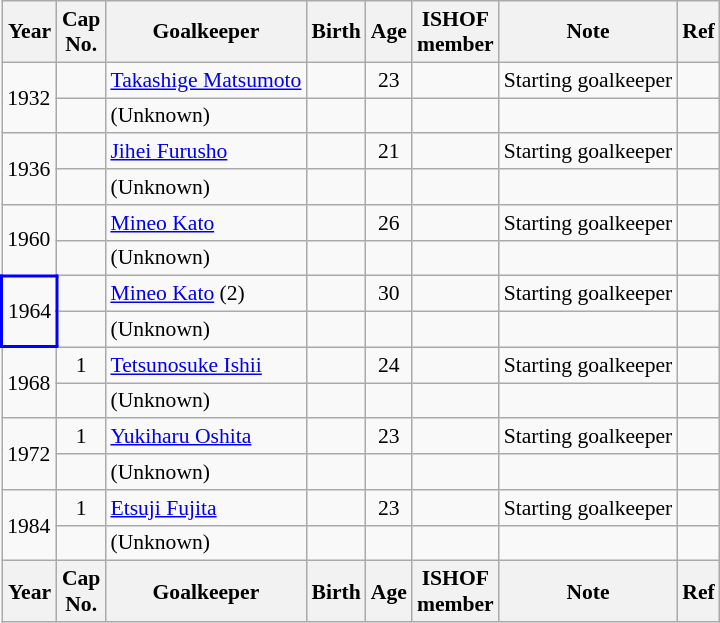<table class="wikitable sortable" style="text-align: center; font-size: 90%; margin-left: 1em;">
<tr>
<th>Year</th>
<th class="unsortable">Cap<br>No.</th>
<th>Goalkeeper</th>
<th>Birth</th>
<th>Age</th>
<th>ISHOF<br>member</th>
<th>Note</th>
<th class="unsortable">Ref</th>
</tr>
<tr>
<td rowspan="2" style="text-align: left;">1932</td>
<td></td>
<td style="text-align: left;" data-sort-value="Matsumoto, Takashige"><a href='#'>Takashige Matsumoto</a></td>
<td></td>
<td>23</td>
<td></td>
<td style="text-align: left;">Starting goalkeeper</td>
<td></td>
</tr>
<tr>
<td></td>
<td style="text-align: left;" data-sort-value="ZZZZZ">(Unknown)</td>
<td></td>
<td></td>
<td></td>
<td style="text-align: left;"></td>
<td></td>
</tr>
<tr>
<td rowspan="2" style="text-align: left;">1936</td>
<td></td>
<td style="text-align: left;" data-sort-value="Furusho, Jihei"><a href='#'>Jihei Furusho</a></td>
<td></td>
<td>21</td>
<td></td>
<td style="text-align: left;">Starting goalkeeper</td>
<td></td>
</tr>
<tr>
<td></td>
<td style="text-align: left;" data-sort-value="ZZZZZ">(Unknown)</td>
<td></td>
<td></td>
<td></td>
<td style="text-align: left;"></td>
<td></td>
</tr>
<tr>
<td rowspan="2" style="text-align: left;">1960</td>
<td></td>
<td style="text-align: left;" data-sort-value="Kato, Mineo"><a href='#'>Mineo Kato</a></td>
<td></td>
<td>26</td>
<td></td>
<td style="text-align: left;">Starting goalkeeper</td>
<td></td>
</tr>
<tr>
<td></td>
<td style="text-align: left;" data-sort-value="ZZZZZ">(Unknown)</td>
<td></td>
<td></td>
<td></td>
<td style="text-align: left;"></td>
<td></td>
</tr>
<tr>
<td rowspan="2" style="border: 2px solid blue; text-align: left;">1964</td>
<td></td>
<td style="text-align: left;" data-sort-value="Kato, Mineo"><a href='#'>Mineo Kato</a> (2)</td>
<td></td>
<td>30</td>
<td></td>
<td style="text-align: left;">Starting goalkeeper</td>
<td></td>
</tr>
<tr>
<td></td>
<td style="text-align: left;" data-sort-value="ZZZZZ">(Unknown)</td>
<td></td>
<td></td>
<td></td>
<td style="text-align: left;"></td>
<td></td>
</tr>
<tr>
<td rowspan="2" style="text-align: left;">1968</td>
<td>1</td>
<td style="text-align: left;" data-sort-value="Ishii, Tetsunosuke"><a href='#'>Tetsunosuke Ishii</a></td>
<td></td>
<td>24</td>
<td></td>
<td style="text-align: left;">Starting goalkeeper</td>
<td></td>
</tr>
<tr>
<td></td>
<td style="text-align: left;" data-sort-value="ZZZZZ">(Unknown)</td>
<td></td>
<td></td>
<td></td>
<td style="text-align: left;"></td>
<td></td>
</tr>
<tr>
<td rowspan="2" style="text-align: left;">1972</td>
<td>1</td>
<td style="text-align: left;" data-sort-value="Oshita, Yukiharu"><a href='#'>Yukiharu Oshita</a></td>
<td></td>
<td>23</td>
<td></td>
<td style="text-align: left;">Starting goalkeeper</td>
<td></td>
</tr>
<tr>
<td></td>
<td style="text-align: left;" data-sort-value="ZZZZZ">(Unknown)</td>
<td></td>
<td></td>
<td></td>
<td style="text-align: left;"></td>
<td></td>
</tr>
<tr>
<td rowspan="2" style="text-align: left;">1984</td>
<td>1</td>
<td style="text-align: left;" data-sort-value="Fujita, Etsuji"><a href='#'>Etsuji Fujita</a></td>
<td></td>
<td>23</td>
<td></td>
<td style="text-align: left;">Starting goalkeeper</td>
<td></td>
</tr>
<tr>
<td></td>
<td style="text-align: left;" data-sort-value="ZZZZZ">(Unknown)</td>
<td></td>
<td></td>
<td></td>
<td style="text-align: left;"></td>
<td></td>
</tr>
<tr>
<th>Year</th>
<th>Cap<br>No.</th>
<th>Goalkeeper</th>
<th>Birth</th>
<th>Age</th>
<th>ISHOF<br>member</th>
<th>Note</th>
<th>Ref</th>
</tr>
</table>
